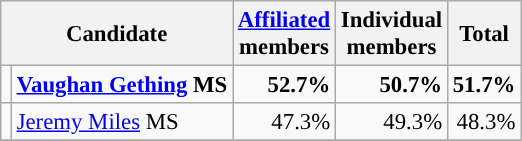<table class="wikitable sortable" style="font-size: 95%;">
<tr>
<th colspan="2" scope="col">Candidate<br></th>
<th scope="col"><a href='#'>Affiliated</a> <br> members<br></th>
<th scope="col">Individual <br> members <br></th>
<th scope="col">Total</th>
</tr>
<tr align="right">
<td style="background-color: "></td>
<td scope="row" align="left"><strong><a href='#'>Vaughan Gething</a> MS</strong></td>
<td><strong>52.7%</strong></td>
<td><strong>50.7%</strong></td>
<td><strong>51.7%</strong></td>
</tr>
<tr align="right">
<td style="background-color: "></td>
<td scope="row" align="left"><a href='#'>Jeremy Miles</a> MS</td>
<td>47.3%</td>
<td>49.3%</td>
<td>48.3%</td>
</tr>
<tr>
</tr>
</table>
